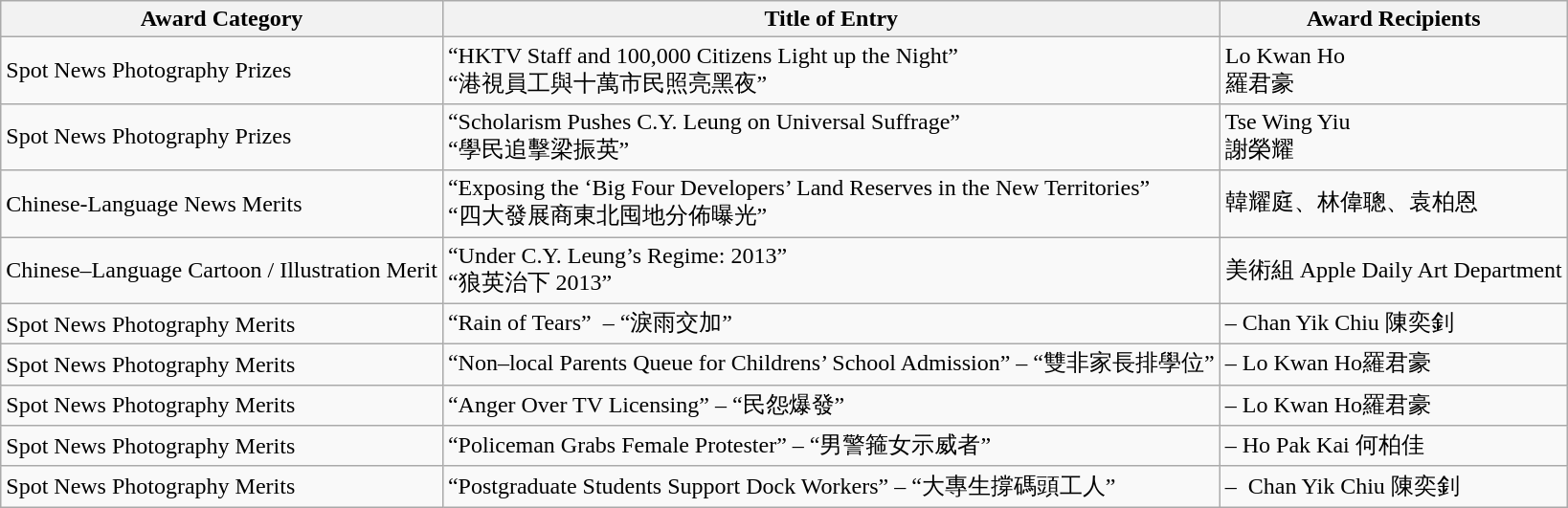<table class="wikitable">
<tr>
<th>Award Category</th>
<th>Title of Entry</th>
<th>Award Recipients</th>
</tr>
<tr>
<td>Spot News Photography Prizes</td>
<td>“HKTV Staff and 100,000 Citizens Light up the Night”<br>“港視員工與十萬市民照亮黑夜”</td>
<td>Lo Kwan Ho<br>羅君豪</td>
</tr>
<tr>
<td>Spot News Photography Prizes</td>
<td>“Scholarism Pushes C.Y. Leung on Universal Suffrage”<br>“學民追擊梁振英”</td>
<td>Tse Wing Yiu<br>謝榮耀</td>
</tr>
<tr>
<td>Chinese-Language News Merits</td>
<td>“Exposing the ‘Big Four Developers’ Land Reserves in the New Territories”<br>“四大發展商東北囤地分佈曝光”</td>
<td>韓耀庭、林偉聰、袁柏恩</td>
</tr>
<tr>
<td>Chinese–Language Cartoon / Illustration Merit</td>
<td>“Under C.Y. Leung’s Regime: 2013”<br>“狼英治下 2013”</td>
<td>美術組 Apple Daily Art Department</td>
</tr>
<tr>
<td>Spot News Photography Merits</td>
<td>“Rain of Tears”  – “淚雨交加”</td>
<td>– Chan Yik Chiu 陳奕釗</td>
</tr>
<tr>
<td>Spot News Photography Merits</td>
<td>“Non–local Parents Queue for Childrens’ School Admission” – “雙非家長排學位”</td>
<td>– Lo Kwan Ho羅君豪</td>
</tr>
<tr>
<td>Spot News Photography Merits</td>
<td>“Anger Over TV Licensing” – “民怨爆發”</td>
<td>– Lo Kwan Ho羅君豪</td>
</tr>
<tr>
<td>Spot News Photography Merits</td>
<td>“Policeman Grabs Female Protester” – “男警箍女示威者”</td>
<td>– Ho Pak Kai  何柏佳</td>
</tr>
<tr>
<td>Spot News Photography Merits</td>
<td>“Postgraduate Students Support Dock Workers”  – “大專生撐碼頭工人”</td>
<td>–  Chan Yik Chiu 陳奕釗</td>
</tr>
</table>
